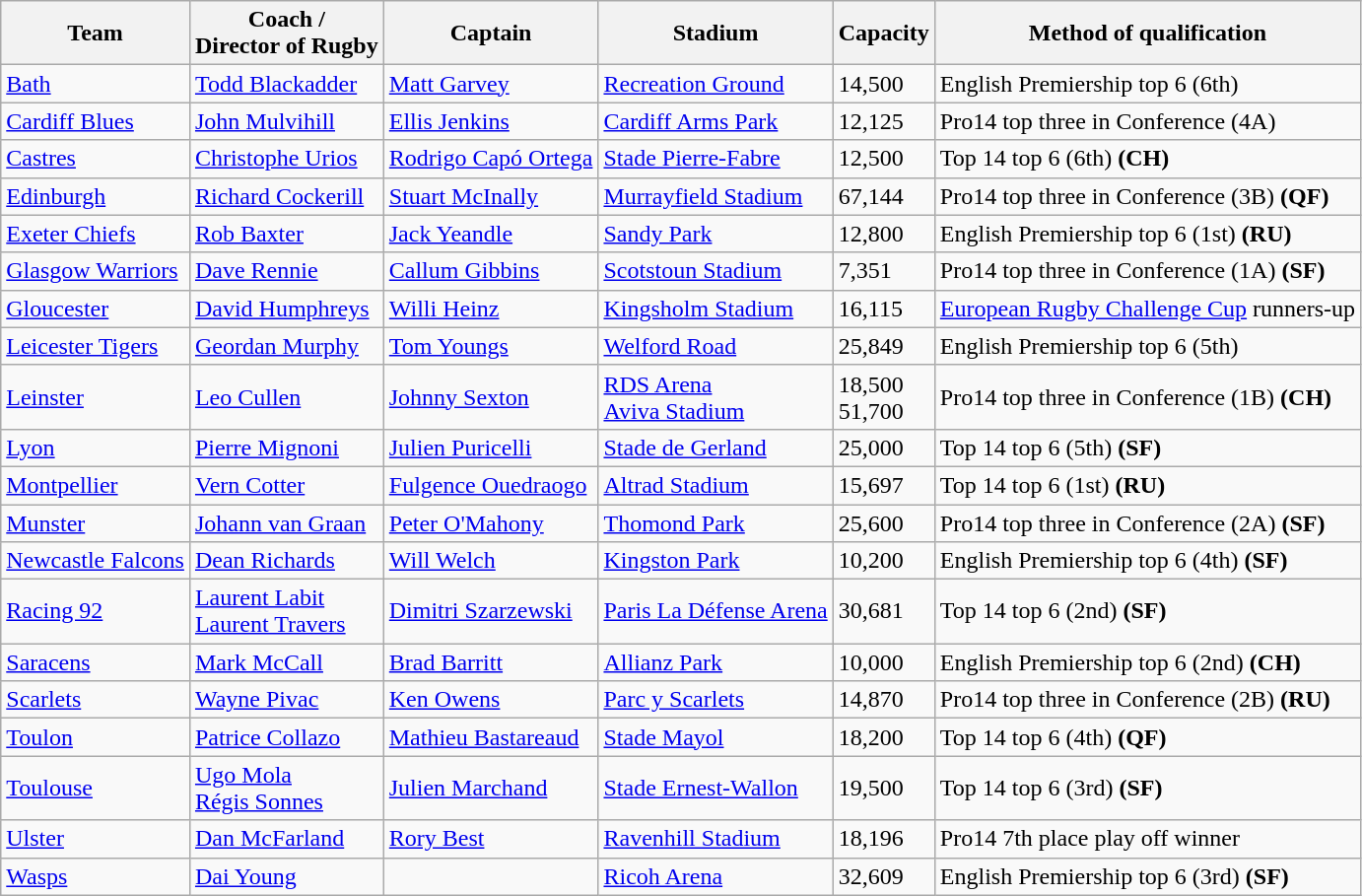<table class="wikitable sortable">
<tr>
<th>Team</th>
<th>Coach /<br>Director of Rugby</th>
<th>Captain</th>
<th>Stadium</th>
<th>Capacity</th>
<th>Method of qualification</th>
</tr>
<tr>
<td> <a href='#'>Bath</a></td>
<td> <a href='#'>Todd Blackadder</a></td>
<td> <a href='#'>Matt Garvey</a></td>
<td><a href='#'>Recreation Ground</a></td>
<td>14,500</td>
<td>English Premiership top 6 (6th)</td>
</tr>
<tr>
<td> <a href='#'>Cardiff Blues</a></td>
<td> <a href='#'>John Mulvihill</a></td>
<td> <a href='#'>Ellis Jenkins</a></td>
<td><a href='#'>Cardiff Arms Park</a></td>
<td>12,125</td>
<td>Pro14 top three in Conference (4A)</td>
</tr>
<tr>
<td> <a href='#'>Castres</a></td>
<td> <a href='#'>Christophe Urios</a></td>
<td> <a href='#'>Rodrigo Capó Ortega</a></td>
<td><a href='#'>Stade Pierre-Fabre</a></td>
<td>12,500</td>
<td>Top 14 top 6 (6th) <strong>(CH)</strong></td>
</tr>
<tr>
<td> <a href='#'>Edinburgh</a></td>
<td> <a href='#'>Richard Cockerill</a></td>
<td> <a href='#'>Stuart McInally</a></td>
<td><a href='#'>Murrayfield Stadium</a></td>
<td>67,144</td>
<td>Pro14 top three in Conference (3B) <strong>(QF)</strong></td>
</tr>
<tr>
<td> <a href='#'>Exeter Chiefs</a></td>
<td> <a href='#'>Rob Baxter</a></td>
<td> <a href='#'>Jack Yeandle</a></td>
<td><a href='#'>Sandy Park</a></td>
<td>12,800</td>
<td>English Premiership top 6 (1st) <strong>(RU)</strong></td>
</tr>
<tr>
<td> <a href='#'>Glasgow Warriors</a></td>
<td> <a href='#'>Dave Rennie</a></td>
<td> <a href='#'>Callum Gibbins</a></td>
<td><a href='#'>Scotstoun Stadium</a></td>
<td>7,351</td>
<td>Pro14 top three in Conference (1A) <strong>(SF)</strong></td>
</tr>
<tr>
<td> <a href='#'>Gloucester</a></td>
<td> <a href='#'>David Humphreys</a></td>
<td> <a href='#'>Willi Heinz</a></td>
<td><a href='#'>Kingsholm Stadium</a></td>
<td>16,115</td>
<td><a href='#'>European Rugby Challenge Cup</a> runners-up </td>
</tr>
<tr>
<td> <a href='#'>Leicester Tigers</a></td>
<td> <a href='#'>Geordan Murphy</a></td>
<td> <a href='#'>Tom Youngs</a></td>
<td><a href='#'>Welford Road</a></td>
<td>25,849</td>
<td>English Premiership top 6 (5th)</td>
</tr>
<tr>
<td> <a href='#'>Leinster</a></td>
<td> <a href='#'>Leo Cullen</a></td>
<td> <a href='#'>Johnny Sexton</a></td>
<td><a href='#'>RDS Arena</a><br><a href='#'>Aviva Stadium</a></td>
<td>18,500<br>51,700</td>
<td>Pro14 top three in Conference (1B) <strong>(CH)</strong></td>
</tr>
<tr>
<td> <a href='#'>Lyon</a></td>
<td> <a href='#'>Pierre Mignoni</a></td>
<td> <a href='#'>Julien Puricelli</a></td>
<td><a href='#'>Stade de Gerland</a></td>
<td>25,000</td>
<td>Top 14 top 6 (5th) <strong>(SF)</strong></td>
</tr>
<tr>
<td> <a href='#'>Montpellier</a></td>
<td> <a href='#'>Vern Cotter</a></td>
<td> <a href='#'>Fulgence Ouedraogo</a></td>
<td><a href='#'>Altrad Stadium</a></td>
<td>15,697</td>
<td>Top 14 top 6 (1st) <strong>(RU)</strong></td>
</tr>
<tr>
<td> <a href='#'>Munster</a></td>
<td> <a href='#'>Johann van Graan</a></td>
<td> <a href='#'>Peter O'Mahony</a></td>
<td><a href='#'>Thomond Park</a></td>
<td>25,600</td>
<td>Pro14 top three in Conference (2A) <strong>(SF)</strong></td>
</tr>
<tr>
<td> <a href='#'>Newcastle Falcons</a></td>
<td> <a href='#'>Dean Richards</a></td>
<td> <a href='#'>Will Welch</a></td>
<td><a href='#'>Kingston Park</a></td>
<td>10,200</td>
<td>English Premiership top 6 (4th) <strong>(SF)</strong></td>
</tr>
<tr>
<td> <a href='#'>Racing 92</a></td>
<td> <a href='#'>Laurent Labit</a><br> <a href='#'>Laurent Travers</a></td>
<td> <a href='#'>Dimitri Szarzewski</a></td>
<td><a href='#'>Paris La Défense Arena</a></td>
<td>30,681</td>
<td>Top 14 top 6 (2nd) <strong>(SF)</strong></td>
</tr>
<tr>
<td> <a href='#'>Saracens</a></td>
<td> <a href='#'>Mark McCall</a></td>
<td> <a href='#'>Brad Barritt</a></td>
<td><a href='#'>Allianz Park</a></td>
<td>10,000</td>
<td>English Premiership top 6 (2nd) <strong>(CH)</strong></td>
</tr>
<tr>
<td> <a href='#'>Scarlets</a></td>
<td> <a href='#'>Wayne Pivac</a></td>
<td> <a href='#'>Ken Owens</a></td>
<td><a href='#'>Parc y Scarlets</a></td>
<td>14,870</td>
<td>Pro14 top three in Conference (2B) <strong>(RU)</strong></td>
</tr>
<tr>
<td> <a href='#'>Toulon</a></td>
<td> <a href='#'>Patrice Collazo</a></td>
<td> <a href='#'>Mathieu Bastareaud</a></td>
<td><a href='#'>Stade Mayol</a></td>
<td>18,200</td>
<td>Top 14 top 6 (4th) <strong>(QF)</strong></td>
</tr>
<tr>
<td> <a href='#'>Toulouse</a></td>
<td> <a href='#'>Ugo Mola</a><br> <a href='#'>Régis Sonnes</a></td>
<td> <a href='#'>Julien Marchand</a></td>
<td><a href='#'>Stade Ernest-Wallon</a></td>
<td>19,500</td>
<td>Top 14 top 6 (3rd) <strong>(SF)</strong></td>
</tr>
<tr>
<td> <a href='#'>Ulster</a></td>
<td> <a href='#'>Dan McFarland</a></td>
<td> <a href='#'>Rory Best</a></td>
<td><a href='#'>Ravenhill Stadium</a></td>
<td>18,196</td>
<td>Pro14 7th place play off winner </td>
</tr>
<tr>
<td> <a href='#'>Wasps</a></td>
<td> <a href='#'>Dai Young</a></td>
<td></td>
<td><a href='#'>Ricoh Arena</a></td>
<td>32,609</td>
<td>English Premiership top 6 (3rd) <strong>(SF)</strong></td>
</tr>
</table>
